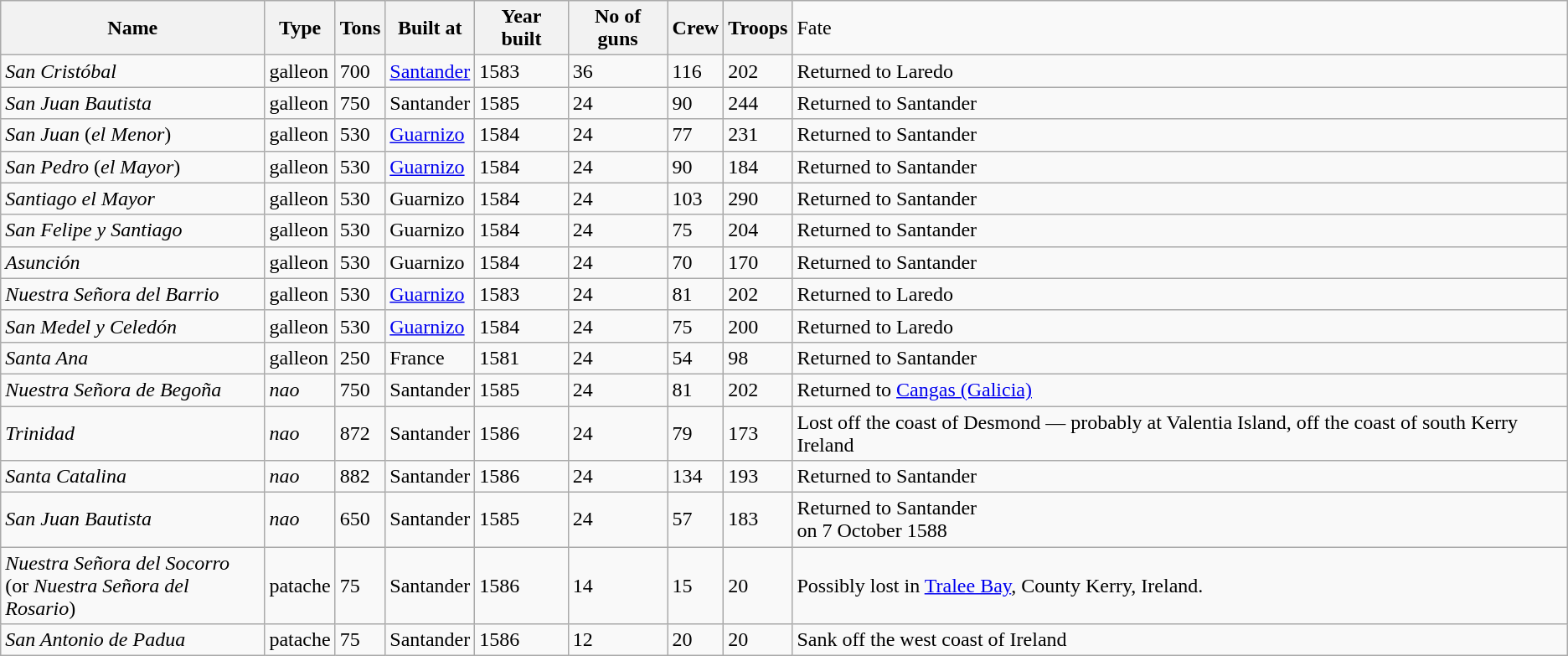<table class="wikitable sortable">
<tr>
<th>Name</th>
<th>Type</th>
<th>Tons</th>
<th>Built at</th>
<th>Year built</th>
<th>No of guns</th>
<th>Crew</th>
<th>Troops</th>
<td>Fate</td>
</tr>
<tr>
<td><em>San Cristóbal</em></td>
<td>galleon</td>
<td alight="right">700</td>
<td><a href='#'>Santander</a></td>
<td>1583</td>
<td alight="right">36</td>
<td alight="right">116</td>
<td alight="right">202</td>
<td>Returned to Laredo</td>
</tr>
<tr>
<td><em>San Juan Bautista</em></td>
<td>galleon</td>
<td alight="right">750</td>
<td>Santander</td>
<td>1585</td>
<td alight="right">24</td>
<td alight="right">90</td>
<td alight="right">244</td>
<td>Returned to Santander</td>
</tr>
<tr>
<td><em>San Juan</em> (<em>el Menor</em>)</td>
<td>galleon</td>
<td alight="right">530</td>
<td><a href='#'>Guarnizo</a></td>
<td>1584</td>
<td alight="right">24</td>
<td alight="right">77</td>
<td alight="right">231</td>
<td>Returned to Santander</td>
</tr>
<tr>
<td><em>San Pedro</em> (<em>el Mayor</em>)</td>
<td>galleon</td>
<td alight="right">530</td>
<td><a href='#'>Guarnizo</a></td>
<td>1584</td>
<td alight="right">24</td>
<td alight="right">90</td>
<td alight="right">184</td>
<td>Returned to Santander</td>
</tr>
<tr>
<td><em>Santiago el Mayor</em></td>
<td>galleon</td>
<td alight="right">530</td>
<td>Guarnizo</td>
<td>1584</td>
<td alight="right">24</td>
<td alight="right">103</td>
<td alight="right">290</td>
<td>Returned to Santander</td>
</tr>
<tr>
<td><em>San Felipe y Santiago</em></td>
<td>galleon</td>
<td alight="right">530</td>
<td>Guarnizo</td>
<td>1584</td>
<td alight="right">24</td>
<td alight="right">75</td>
<td alight="right">204</td>
<td>Returned to Santander</td>
</tr>
<tr>
<td><em>Asunción</em></td>
<td>galleon</td>
<td alight="right">530</td>
<td>Guarnizo</td>
<td>1584</td>
<td alight="right">24</td>
<td alight="right">70</td>
<td alight="right">170</td>
<td>Returned to Santander</td>
</tr>
<tr>
<td><em>Nuestra Señora del Barrio</em></td>
<td>galleon</td>
<td alight="right">530</td>
<td><a href='#'>Guarnizo</a></td>
<td>1583</td>
<td alight="right">24</td>
<td alight="right">81</td>
<td alight="right">202</td>
<td>Returned to Laredo</td>
</tr>
<tr>
<td><em>San Medel y Celedón</em></td>
<td>galleon</td>
<td alight="right">530</td>
<td><a href='#'>Guarnizo</a></td>
<td>1584</td>
<td alight="right">24</td>
<td alight="right">75</td>
<td alight="right">200</td>
<td>Returned to Laredo</td>
</tr>
<tr>
<td><em>Santa Ana</em></td>
<td>galleon</td>
<td alight="right">250</td>
<td>France</td>
<td>1581</td>
<td alight="right">24</td>
<td alight="right">54</td>
<td alight="right">98</td>
<td>Returned to Santander</td>
</tr>
<tr>
<td><em>Nuestra Señora de Begoña</em></td>
<td><em>nao</em></td>
<td alight="right">750</td>
<td>Santander</td>
<td>1585</td>
<td alight="right">24</td>
<td alight="right">81</td>
<td alight="right">202</td>
<td>Returned to <a href='#'>Cangas (Galicia)</a></td>
</tr>
<tr>
<td><em>Trinidad</em></td>
<td><em>nao</em></td>
<td alight="right">872</td>
<td>Santander</td>
<td>1586</td>
<td alight="right">24</td>
<td alight="right">79</td>
<td alight="right">173</td>
<td>Lost off the coast of Desmond — probably at Valentia Island, off the coast of south Kerry Ireland</td>
</tr>
<tr>
<td><em>Santa Catalina</em></td>
<td><em>nao</em></td>
<td alight="right">882</td>
<td>Santander</td>
<td>1586</td>
<td alight="right">24</td>
<td alight="right">134</td>
<td alight="right">193</td>
<td>Returned to Santander</td>
</tr>
<tr>
<td><em>San Juan Bautista</em></td>
<td><em>nao</em></td>
<td alight="right">650</td>
<td>Santander</td>
<td>1585</td>
<td alight="right">24</td>
<td alight="right">57</td>
<td alight="right">183</td>
<td>Returned to Santander<br>on 7 October 1588</td>
</tr>
<tr>
<td><em>Nuestra Señora del Socorro</em><br>(or <em>Nuestra Señora del Rosario</em>)</td>
<td>patache</td>
<td alight="right">75</td>
<td>Santander</td>
<td>1586</td>
<td alight="right">14</td>
<td alight="right">15</td>
<td alight="right">20</td>
<td>Possibly lost in <a href='#'>Tralee Bay</a>, County Kerry, Ireland.</td>
</tr>
<tr>
<td><em>San Antonio de Padua</em></td>
<td>patache</td>
<td alight="right">75</td>
<td>Santander</td>
<td>1586</td>
<td alight="right">12</td>
<td alight="right">20</td>
<td alight="right">20</td>
<td>Sank off the west coast of Ireland</td>
</tr>
</table>
